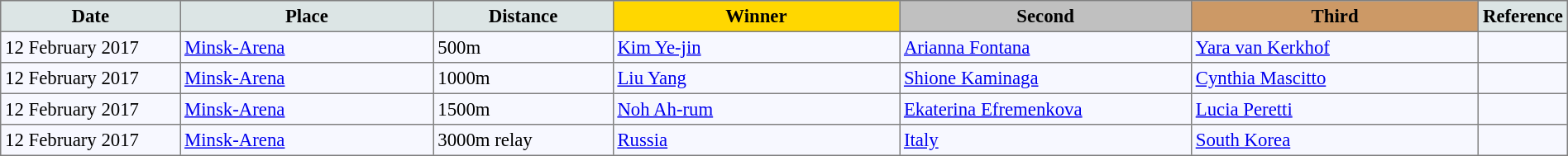<table bgcolor="#f7f8ff" cellpadding="3" cellspacing="0" border="1" style="font-size: 95%; border: gray solid 1px; border-collapse: collapse;">
<tr bgcolor="#CCCCCC" (1>
<td align="center" bgcolor="#DCE5E5" width="150"><strong>Date</strong></td>
<td align="center" bgcolor="#DCE5E5" width="220"><strong>Place</strong></td>
<td align="center" bgcolor="#DCE5E5" width="150"><strong>Distance</strong></td>
<td align="center" bgcolor="gold" width="250"><strong>Winner</strong></td>
<td align="center" bgcolor="silver" width="250"><strong>Second</strong></td>
<td align="center" bgcolor="CC9966" width="250"><strong>Third</strong></td>
<td align="center" bgcolor="#DCE5E5" width="30"><strong>Reference</strong></td>
</tr>
<tr align="left">
<td>12 February 2017</td>
<td><a href='#'>Minsk-Arena</a></td>
<td>500m</td>
<td> <a href='#'>Kim Ye-jin</a></td>
<td> <a href='#'>Arianna Fontana</a></td>
<td> <a href='#'>Yara van Kerkhof</a></td>
<td></td>
</tr>
<tr align="left">
<td>12 February 2017</td>
<td><a href='#'>Minsk-Arena</a></td>
<td>1000m</td>
<td> <a href='#'>Liu Yang</a></td>
<td> <a href='#'>Shione Kaminaga</a></td>
<td> <a href='#'>Cynthia Mascitto</a></td>
<td></td>
</tr>
<tr align="left">
<td>12 February 2017</td>
<td><a href='#'>Minsk-Arena</a></td>
<td>1500m</td>
<td> <a href='#'>Noh Ah-rum</a></td>
<td> <a href='#'>Ekaterina Efremenkova</a></td>
<td> <a href='#'>Lucia Peretti</a></td>
<td></td>
</tr>
<tr align="left">
<td>12 February 2017</td>
<td><a href='#'>Minsk-Arena</a></td>
<td>3000m relay</td>
<td> <a href='#'>Russia</a></td>
<td> <a href='#'>Italy</a></td>
<td> <a href='#'>South Korea</a></td>
<td></td>
</tr>
</table>
